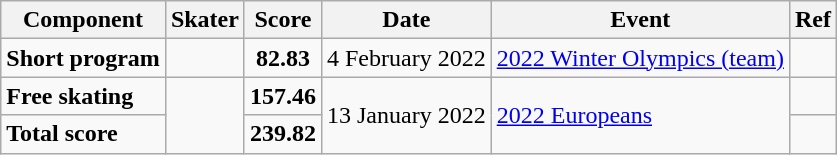<table class="wikitable">
<tr>
<th>Component</th>
<th>Skater</th>
<th>Score</th>
<th>Date</th>
<th>Event</th>
<th>Ref</th>
</tr>
<tr>
<td><strong>Short program</strong></td>
<td></td>
<td align="center"><strong>82.83</strong></td>
<td>4 February 2022</td>
<td><a href='#'>2022 Winter Olympics (team)</a></td>
<td></td>
</tr>
<tr>
<td><strong>Free skating</strong></td>
<td rowspan=2></td>
<td align="center"><strong>157.46</strong></td>
<td rowspan=2>13 January 2022</td>
<td rowspan=2><a href='#'>2022 Europeans</a></td>
<td></td>
</tr>
<tr>
<td><strong>Total score</strong></td>
<td align="center"><strong>239.82</strong></td>
<td></td>
</tr>
</table>
